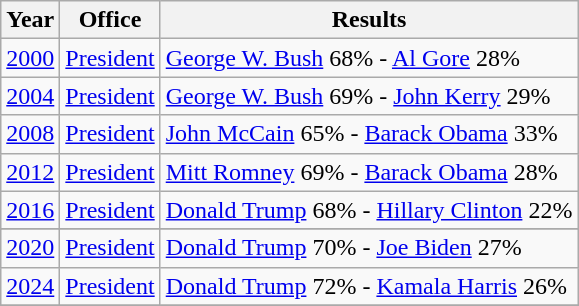<table class=wikitable>
<tr>
<th>Year</th>
<th>Office</th>
<th>Results</th>
</tr>
<tr>
<td><a href='#'>2000</a></td>
<td><a href='#'>President</a></td>
<td align="left" ><a href='#'>George W. Bush</a> 68% - <a href='#'>Al Gore</a> 28%</td>
</tr>
<tr>
<td><a href='#'>2004</a></td>
<td><a href='#'>President</a></td>
<td align="left" ><a href='#'>George W. Bush</a> 69% - <a href='#'>John Kerry</a> 29%</td>
</tr>
<tr>
<td><a href='#'>2008</a></td>
<td><a href='#'>President</a></td>
<td align="left" ><a href='#'>John McCain</a> 65% - <a href='#'>Barack Obama</a> 33%</td>
</tr>
<tr>
<td><a href='#'>2012</a></td>
<td><a href='#'>President</a></td>
<td align="left" ><a href='#'>Mitt Romney</a> 69% - <a href='#'>Barack Obama</a> 28%</td>
</tr>
<tr>
<td><a href='#'>2016</a></td>
<td><a href='#'>President</a></td>
<td align="left" ><a href='#'>Donald Trump</a> 68% - <a href='#'>Hillary Clinton</a> 22%</td>
</tr>
<tr>
</tr>
<tr>
<td><a href='#'>2020</a></td>
<td><a href='#'>President</a></td>
<td align="left" ><a href='#'>Donald Trump</a> 70% - <a href='#'>Joe Biden</a> 27%</td>
</tr>
<tr>
<td><a href='#'>2024</a></td>
<td><a href='#'>President</a></td>
<td align="left" ><a href='#'>Donald Trump</a> 72% - <a href='#'>Kamala Harris</a> 26%</td>
</tr>
<tr>
</tr>
</table>
